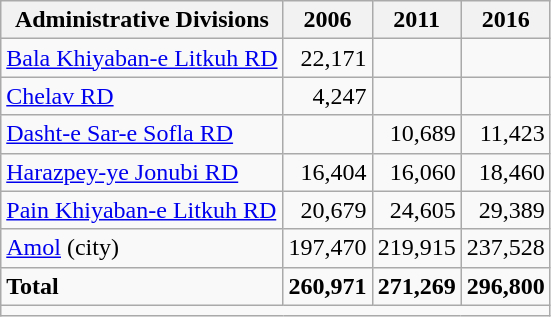<table class="wikitable">
<tr>
<th>Administrative Divisions</th>
<th>2006</th>
<th>2011</th>
<th>2016</th>
</tr>
<tr>
<td><a href='#'>Bala Khiyaban-e Litkuh RD</a></td>
<td style="text-align: right;">22,171</td>
<td style="text-align: right;"></td>
<td style="text-align: right;"></td>
</tr>
<tr>
<td><a href='#'>Chelav RD</a></td>
<td style="text-align: right;">4,247</td>
<td style="text-align: right;"></td>
<td style="text-align: right;"></td>
</tr>
<tr>
<td><a href='#'>Dasht-e Sar-e Sofla RD</a></td>
<td style="text-align: right;"></td>
<td style="text-align: right;">10,689</td>
<td style="text-align: right;">11,423</td>
</tr>
<tr>
<td><a href='#'>Harazpey-ye Jonubi RD</a></td>
<td style="text-align: right;">16,404</td>
<td style="text-align: right;">16,060</td>
<td style="text-align: right;">18,460</td>
</tr>
<tr>
<td><a href='#'>Pain Khiyaban-e Litkuh RD</a></td>
<td style="text-align: right;">20,679</td>
<td style="text-align: right;">24,605</td>
<td style="text-align: right;">29,389</td>
</tr>
<tr>
<td><a href='#'>Amol</a> (city)</td>
<td style="text-align: right;">197,470</td>
<td style="text-align: right;">219,915</td>
<td style="text-align: right;">237,528</td>
</tr>
<tr>
<td><strong>Total</strong></td>
<td style="text-align: right;"><strong>260,971</strong></td>
<td style="text-align: right;"><strong>271,269</strong></td>
<td style="text-align: right;"><strong>296,800</strong></td>
</tr>
<tr>
<td colspan=4></td>
</tr>
</table>
